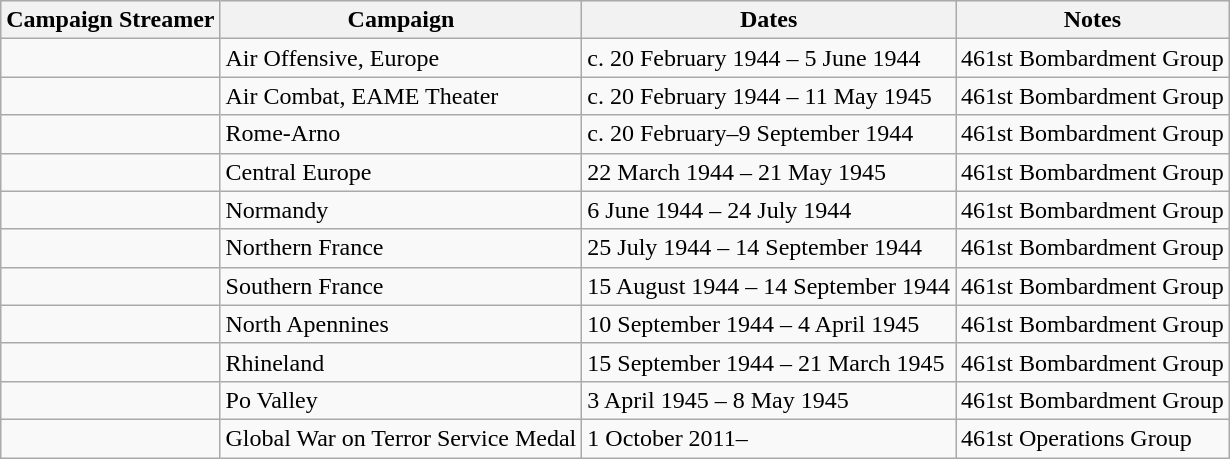<table class="wikitable">
<tr style="background:#efefef;">
<th>Campaign Streamer</th>
<th>Campaign</th>
<th>Dates</th>
<th>Notes</th>
</tr>
<tr>
<td></td>
<td>Air Offensive, Europe</td>
<td>c. 20 February 1944 – 5 June 1944</td>
<td>461st Bombardment Group</td>
</tr>
<tr>
<td></td>
<td>Air Combat, EAME Theater</td>
<td>c. 20 February 1944 – 11 May 1945</td>
<td>461st Bombardment Group</td>
</tr>
<tr>
<td></td>
<td>Rome-Arno</td>
<td>c. 20 February–9 September 1944</td>
<td>461st Bombardment Group</td>
</tr>
<tr>
<td></td>
<td>Central Europe</td>
<td>22 March 1944 – 21 May 1945</td>
<td>461st Bombardment Group</td>
</tr>
<tr>
<td></td>
<td>Normandy</td>
<td>6 June 1944 – 24 July 1944</td>
<td>461st Bombardment Group</td>
</tr>
<tr>
<td></td>
<td>Northern France</td>
<td>25 July 1944 – 14 September 1944</td>
<td>461st Bombardment Group</td>
</tr>
<tr>
<td></td>
<td>Southern France</td>
<td>15 August 1944 – 14 September 1944</td>
<td>461st Bombardment Group</td>
</tr>
<tr>
<td></td>
<td>North Apennines</td>
<td>10 September 1944 – 4 April 1945</td>
<td>461st Bombardment Group</td>
</tr>
<tr>
<td></td>
<td>Rhineland</td>
<td>15 September 1944 – 21 March 1945</td>
<td>461st Bombardment Group</td>
</tr>
<tr>
<td></td>
<td>Po Valley</td>
<td>3 April 1945 – 8 May 1945</td>
<td>461st Bombardment Group</td>
</tr>
<tr>
<td></td>
<td>Global War on Terror Service Medal</td>
<td>1 October 2011–</td>
<td>461st Operations Group</td>
</tr>
</table>
